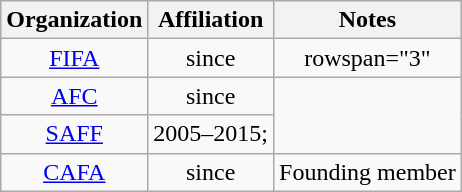<table class="wikitable" style="text-align: center;">
<tr>
<th>Organization</th>
<th>Affiliation</th>
<th>Notes</th>
</tr>
<tr>
<td><a href='#'>FIFA</a></td>
<td>since </td>
<td>rowspan="3" </td>
</tr>
<tr>
<td><a href='#'>AFC</a></td>
<td>since </td>
</tr>
<tr>
<td><a href='#'>SAFF</a></td>
<td>2005–2015; </td>
</tr>
<tr>
<td><a href='#'>CAFA</a></td>
<td>since </td>
<td>Founding member</td>
</tr>
</table>
